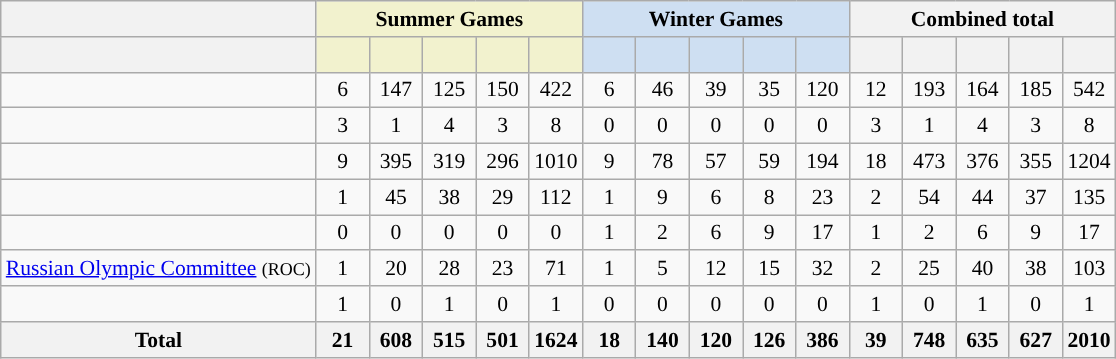<table class="wikitable sortable" style="margin-top:0; text-align:center; font-size:90%;">
<tr>
<th></th>
<th align="center" style="background-color:#f2f2ce;" colspan="5" ;>Summer Games</th>
<th align="center" style="background-color:#cedff2;" colspan="5" ;>Winter Games</th>
<th align="center" colspan="5" ;>Combined total</th>
</tr>
<tr>
<th></th>
<th style="background-color:#f2f2ce; width:2em;"><br></th>
<th style="background-color:#f2f2ce; width:2em;"><br></th>
<th style="background-color:#f2f2ce; width:2em;"><br></th>
<th style="background-color:#f2f2ce; width:2em;"><br></th>
<th style="background-color:#f2f2ce; width:2em;"><br></th>
<th style="background-color:#cedff2; width:2em;"><br></th>
<th style="background-color:#cedff2; width:2em;"><br></th>
<th style="background-color:#cedff2; width:2em;"><br></th>
<th style="background-color:#cedff2; width:2em;"><br></th>
<th style="background-color:#cedff2; width:2em;"><br></th>
<th style="width:2em;"><br></th>
<th style="width:2em;"><br></th>
<th style="width:2em;"><br></th>
<th style="width:2em;"><br></th>
<th style="width:2em;"><br></th>
</tr>
<tr>
<td style="text-align: left;"></td>
<td>6</td>
<td>147</td>
<td>125</td>
<td>150</td>
<td>422</td>
<td>6</td>
<td>46</td>
<td>39</td>
<td>35</td>
<td>120</td>
<td>12</td>
<td>193</td>
<td>164</td>
<td>185</td>
<td>542</td>
</tr>
<tr>
<td style="text-align: left;"></td>
<td>3</td>
<td>1</td>
<td>4</td>
<td>3</td>
<td>8</td>
<td>0</td>
<td>0</td>
<td>0</td>
<td>0</td>
<td>0</td>
<td>3</td>
<td>1</td>
<td>4</td>
<td>3</td>
<td>8</td>
</tr>
<tr>
<td style="text-align: left;"></td>
<td>9</td>
<td>395</td>
<td>319</td>
<td>296</td>
<td>1010</td>
<td>9</td>
<td>78</td>
<td>57</td>
<td>59</td>
<td>194</td>
<td>18</td>
<td>473</td>
<td>376</td>
<td>355</td>
<td>1204</td>
</tr>
<tr>
<td style="text-align: left;"></td>
<td>1</td>
<td>45</td>
<td>38</td>
<td>29</td>
<td>112</td>
<td>1</td>
<td>9</td>
<td>6</td>
<td>8</td>
<td>23</td>
<td>2</td>
<td>54</td>
<td>44</td>
<td>37</td>
<td>135</td>
</tr>
<tr>
<td style='text-align: left;"'></td>
<td>0</td>
<td>0</td>
<td>0</td>
<td>0</td>
<td>0</td>
<td>1</td>
<td>2</td>
<td>6</td>
<td>9</td>
<td>17</td>
<td>1</td>
<td>2</td>
<td>6</td>
<td>9</td>
<td>17</td>
</tr>
<tr>
<td style='text-align: left;"'> <a href='#'>Russian Olympic Committee</a> <small>(ROC)</small></td>
<td>1</td>
<td>20</td>
<td>28</td>
<td>23</td>
<td>71</td>
<td>1</td>
<td>5</td>
<td>12</td>
<td>15</td>
<td>32</td>
<td>2</td>
<td>25</td>
<td>40</td>
<td>38</td>
<td>103</td>
</tr>
<tr>
<td style='text-align: left;"'></td>
<td>1</td>
<td>0</td>
<td>1</td>
<td>0</td>
<td>1</td>
<td>0</td>
<td>0</td>
<td>0</td>
<td>0</td>
<td>0</td>
<td>1</td>
<td>0</td>
<td>1</td>
<td>0</td>
<td>1</td>
</tr>
<tr>
<th style="text-align: center;">Total</th>
<th>21</th>
<th>608</th>
<th>515</th>
<th>501</th>
<th>1624</th>
<th>18</th>
<th>140</th>
<th>120</th>
<th>126</th>
<th>386</th>
<th>39</th>
<th>748</th>
<th>635</th>
<th>627</th>
<th>2010</th>
</tr>
</table>
